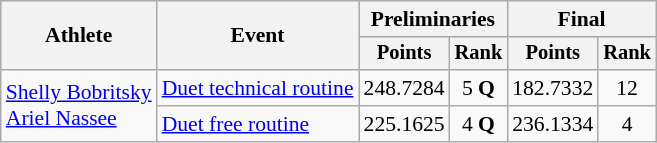<table class="wikitable" style="text-align:center; font-size:90%;">
<tr>
<th rowspan="2">Athlete</th>
<th rowspan="2">Event</th>
<th colspan="2">Preliminaries</th>
<th colspan="2">Final</th>
</tr>
<tr style="font-size:95%">
<th>Points</th>
<th>Rank</th>
<th>Points</th>
<th>Rank</th>
</tr>
<tr>
<td align=left rowspan=2><a href='#'>Shelly Bobritsky</a><br> <a href='#'>Ariel Nassee</a></td>
<td align=left><a href='#'>Duet technical routine</a></td>
<td>248.7284</td>
<td>5 <strong>Q</strong></td>
<td>182.7332</td>
<td>12</td>
</tr>
<tr>
<td align=left><a href='#'>Duet free routine</a></td>
<td>225.1625</td>
<td>4 <strong>Q</strong></td>
<td>236.1334</td>
<td>4</td>
</tr>
</table>
